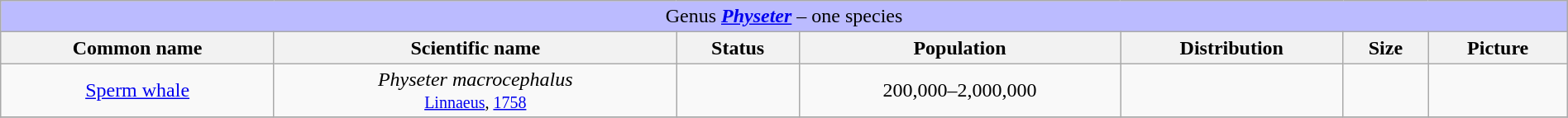<table class="wikitable" style="width:100%;text-align:center">
<tr>
<td colspan="100%" align="center" bgcolor="#BBBBFF">Genus <strong><em><a href='#'>Physeter</a></em></strong> – one species</td>
</tr>
<tr>
<th scope="col">Common name</th>
<th scope="col">Scientific name</th>
<th scope="col">Status</th>
<th scope="col">Population</th>
<th scope="col">Distribution</th>
<th scope="col">Size</th>
<th scope="col">Picture</th>
</tr>
<tr>
<td><a href='#'>Sperm whale</a></td>
<td><em>Physeter macrocephalus</em><br><small><a href='#'>Linnaeus</a>, <a href='#'>1758</a></small></td>
<td></td>
<td>200,000–2,000,000</td>
<td></td>
<td><br></td>
<td></td>
</tr>
<tr>
</tr>
</table>
